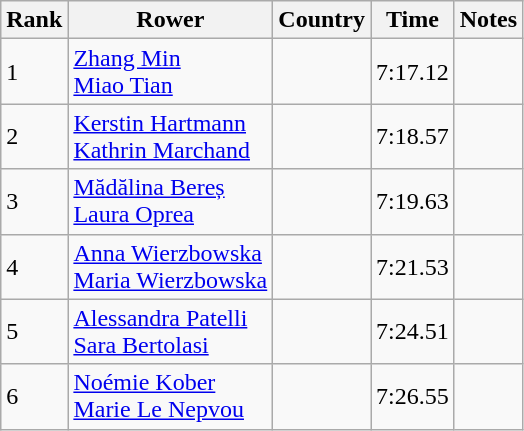<table class="wikitable">
<tr>
<th>Rank</th>
<th>Rower</th>
<th>Country</th>
<th>Time</th>
<th>Notes</th>
</tr>
<tr>
<td>1</td>
<td><a href='#'>Zhang Min</a><br><a href='#'>Miao Tian</a></td>
<td></td>
<td>7:17.12</td>
<td></td>
</tr>
<tr>
<td>2</td>
<td><a href='#'>Kerstin Hartmann</a><br><a href='#'>Kathrin Marchand</a></td>
<td></td>
<td>7:18.57</td>
<td></td>
</tr>
<tr>
<td>3</td>
<td><a href='#'>Mădălina Bereș</a><br><a href='#'>Laura Oprea</a></td>
<td></td>
<td>7:19.63</td>
<td></td>
</tr>
<tr>
<td>4</td>
<td><a href='#'>Anna Wierzbowska</a><br><a href='#'>Maria Wierzbowska</a></td>
<td></td>
<td>7:21.53</td>
<td></td>
</tr>
<tr>
<td>5</td>
<td><a href='#'>Alessandra Patelli</a><br><a href='#'>Sara Bertolasi</a></td>
<td></td>
<td>7:24.51</td>
<td></td>
</tr>
<tr>
<td>6</td>
<td><a href='#'>Noémie Kober</a><br><a href='#'>Marie Le Nepvou</a></td>
<td></td>
<td>7:26.55</td>
<td></td>
</tr>
</table>
